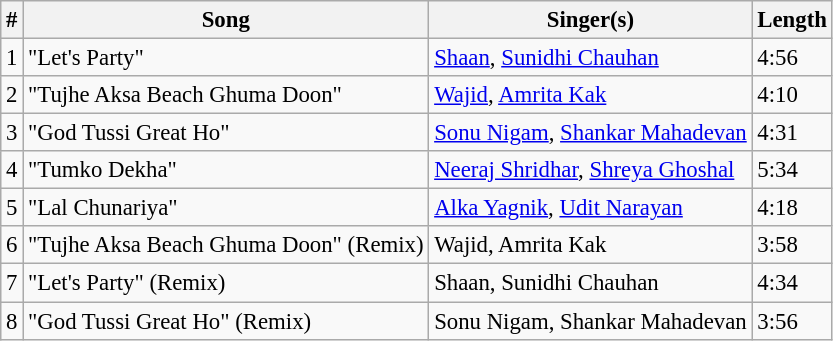<table class="wikitable" style="font-size:95%;">
<tr>
<th>#</th>
<th>Song</th>
<th>Singer(s)</th>
<th>Length</th>
</tr>
<tr>
<td>1</td>
<td>"Let's Party"</td>
<td><a href='#'>Shaan</a>, <a href='#'>Sunidhi Chauhan</a></td>
<td>4:56</td>
</tr>
<tr>
<td>2</td>
<td>"Tujhe Aksa Beach Ghuma Doon"</td>
<td><a href='#'>Wajid</a>, <a href='#'>Amrita Kak</a></td>
<td>4:10</td>
</tr>
<tr>
<td>3</td>
<td>"God Tussi Great Ho"</td>
<td><a href='#'>Sonu Nigam</a>, <a href='#'>Shankar Mahadevan</a></td>
<td>4:31</td>
</tr>
<tr>
<td>4</td>
<td>"Tumko Dekha"</td>
<td><a href='#'>Neeraj Shridhar</a>, <a href='#'>Shreya Ghoshal</a></td>
<td>5:34</td>
</tr>
<tr>
<td>5</td>
<td>"Lal Chunariya"</td>
<td><a href='#'>Alka Yagnik</a>, <a href='#'>Udit Narayan</a></td>
<td>4:18</td>
</tr>
<tr>
<td>6</td>
<td>"Tujhe Aksa Beach Ghuma Doon" (Remix)</td>
<td>Wajid, Amrita Kak</td>
<td>3:58</td>
</tr>
<tr>
<td>7</td>
<td>"Let's Party" (Remix)</td>
<td>Shaan, Sunidhi Chauhan</td>
<td>4:34</td>
</tr>
<tr>
<td>8</td>
<td>"God Tussi Great Ho" (Remix)</td>
<td>Sonu Nigam, Shankar Mahadevan</td>
<td>3:56</td>
</tr>
</table>
